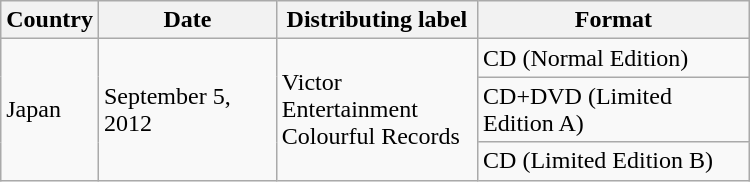<table class="wikitable" style="width:500px">
<tr>
<th>Country</th>
<th>Date</th>
<th>Distributing label</th>
<th>Format</th>
</tr>
<tr>
<td rowspan=3>Japan</td>
<td rowspan=3>September 5, 2012</td>
<td rowspan=3>Victor Entertainment<br>Colourful Records</td>
<td>CD (Normal Edition)</td>
</tr>
<tr>
<td>CD+DVD (Limited Edition A)</td>
</tr>
<tr>
<td>CD (Limited Edition B)</td>
</tr>
</table>
